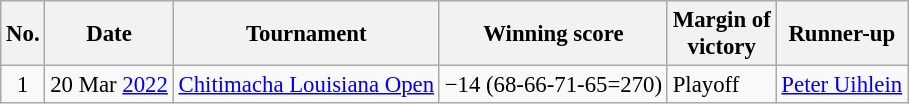<table class="wikitable" style="font-size:95%;">
<tr>
<th>No.</th>
<th>Date</th>
<th>Tournament</th>
<th>Winning score</th>
<th>Margin of<br>victory</th>
<th>Runner-up</th>
</tr>
<tr>
<td align=center>1</td>
<td align=right>20 Mar <a href='#'>2022</a></td>
<td><a href='#'>Chitimacha Louisiana Open</a></td>
<td>−14 (68-66-71-65=270)</td>
<td>Playoff</td>
<td> <a href='#'>Peter Uihlein</a></td>
</tr>
</table>
